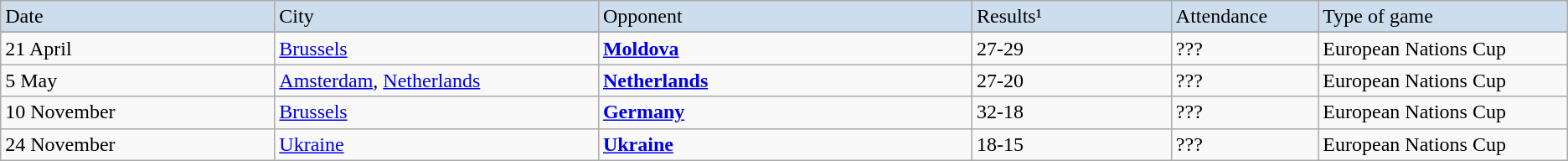<table class="wikitable">
<tr ---- bgcolor=#CCDDEE>
<td width=11%>Date</td>
<td width=13%>City</td>
<td width=15%>Opponent</td>
<td width=8%>Results¹</td>
<td width=5%>Attendance</td>
<td width=10%>Type of game</td>
</tr>
<tr>
</tr>
<tr -----bgcolor=#DDEEFF>
<td>21 April</td>
<td><a href='#'>Brussels</a></td>
<td> <strong><a href='#'>Moldova</a></strong></td>
<td>27-29</td>
<td>???</td>
<td>European Nations Cup</td>
</tr>
<tr ----bgcolor=#DDEEFF>
<td>5 May</td>
<td><a href='#'>Amsterdam</a>, <a href='#'>Netherlands</a></td>
<td> <strong><a href='#'>Netherlands</a></strong></td>
<td>27-20</td>
<td>???</td>
<td>European Nations Cup</td>
</tr>
<tr ----bgcolor=#DDEEFF>
<td>10 November</td>
<td><a href='#'>Brussels</a></td>
<td> <strong><a href='#'>Germany</a></strong></td>
<td>32-18</td>
<td>???</td>
<td>European Nations Cup</td>
</tr>
<tr ----bgcolor=#DDEEFF>
<td>24 November</td>
<td><a href='#'>Ukraine</a></td>
<td> <strong><a href='#'>Ukraine</a></strong></td>
<td>18-15</td>
<td>???</td>
<td>European Nations Cup</td>
</tr>
</table>
